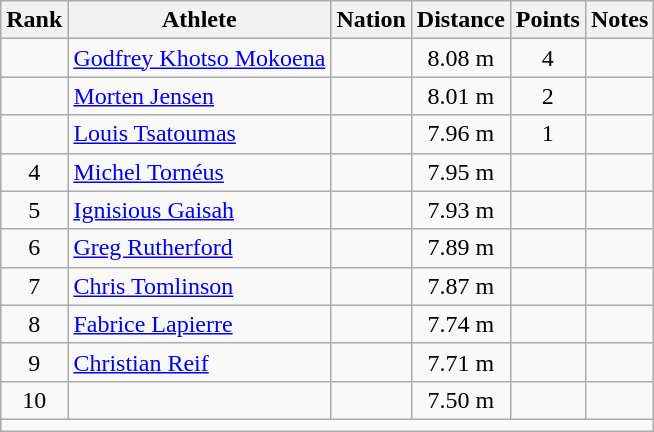<table class="wikitable mw-datatable sortable" style="text-align:center;">
<tr>
<th scope="col" style="width: 10px;">Rank</th>
<th scope="col">Athlete</th>
<th scope="col">Nation</th>
<th scope="col">Distance</th>
<th scope="col">Points</th>
<th scope="col">Notes</th>
</tr>
<tr>
<td></td>
<td align="left"><a href='#'>Godfrey Khotso Mokoena</a></td>
<td align="left"></td>
<td>8.08 m </td>
<td>4</td>
<td></td>
</tr>
<tr>
<td></td>
<td align="left"><a href='#'>Morten Jensen</a></td>
<td align="left"></td>
<td>8.01 m </td>
<td>2</td>
<td></td>
</tr>
<tr>
<td></td>
<td align="left"><a href='#'>Louis Tsatoumas</a></td>
<td align="left"></td>
<td>7.96 m </td>
<td>1</td>
<td></td>
</tr>
<tr>
<td>4</td>
<td align="left"><a href='#'>Michel Tornéus</a></td>
<td align="left"></td>
<td>7.95 m </td>
<td></td>
<td></td>
</tr>
<tr>
<td>5</td>
<td align="left"><a href='#'>Ignisious Gaisah</a></td>
<td align="left"></td>
<td>7.93 m </td>
<td></td>
<td></td>
</tr>
<tr>
<td>6</td>
<td align="left"><a href='#'>Greg Rutherford</a></td>
<td align="left"></td>
<td>7.89 m </td>
<td></td>
<td></td>
</tr>
<tr>
<td>7</td>
<td align="left"><a href='#'>Chris Tomlinson</a></td>
<td align="left"></td>
<td>7.87 m </td>
<td></td>
<td></td>
</tr>
<tr>
<td>8</td>
<td align="left"><a href='#'>Fabrice Lapierre</a></td>
<td align="left"></td>
<td>7.74 m </td>
<td></td>
<td></td>
</tr>
<tr>
<td>9</td>
<td align="left"><a href='#'>Christian Reif</a></td>
<td align="left"></td>
<td>7.71 m </td>
<td></td>
<td></td>
</tr>
<tr>
<td>10</td>
<td align="left"></td>
<td align="left"></td>
<td>7.50 m </td>
<td></td>
<td></td>
</tr>
<tr class="sortbottom">
<td colspan="6"></td>
</tr>
</table>
